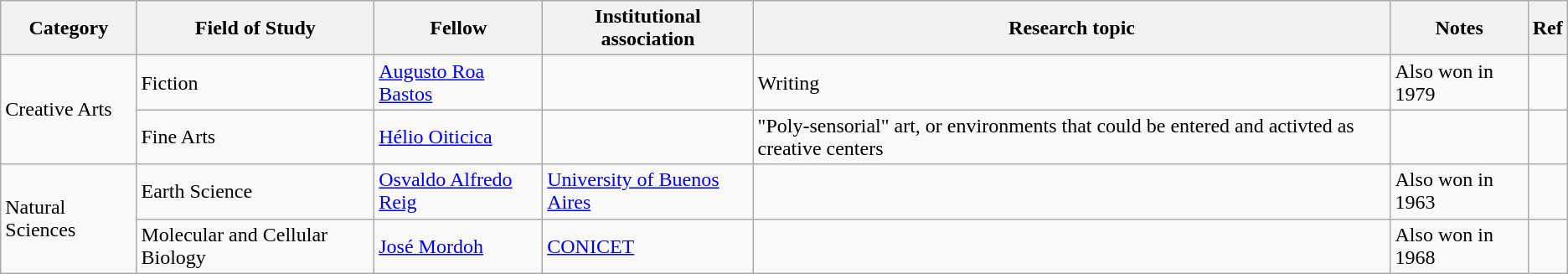<table class="wikitable sortable static-row-numbers static-row-header-text">
<tr>
<th>Category</th>
<th>Field of Study</th>
<th>Fellow</th>
<th>Institutional association </th>
<th>Research topic</th>
<th>Notes</th>
<th class="unsortable">Ref</th>
</tr>
<tr>
<td rowspan="2">Creative Arts</td>
<td>Fiction</td>
<td><a href='#'>Augusto Roa Bastos</a></td>
<td></td>
<td>Writing</td>
<td>Also won in 1979</td>
<td></td>
</tr>
<tr>
<td>Fine Arts</td>
<td><a href='#'>Hélio Oiticica</a></td>
<td></td>
<td>"Poly-sensorial" art, or environments that could be entered and activted as creative centers</td>
<td></td>
<td></td>
</tr>
<tr>
<td rowspan="2">Natural Sciences</td>
<td>Earth Science</td>
<td><a href='#'>Osvaldo Alfredo Reig</a></td>
<td><a href='#'>University of Buenos Aires</a></td>
<td></td>
<td>Also won in 1963</td>
<td></td>
</tr>
<tr>
<td>Molecular and Cellular Biology</td>
<td><a href='#'>José Mordoh</a></td>
<td><a href='#'>CONICET</a></td>
<td></td>
<td>Also won in 1968</td>
<td></td>
</tr>
</table>
